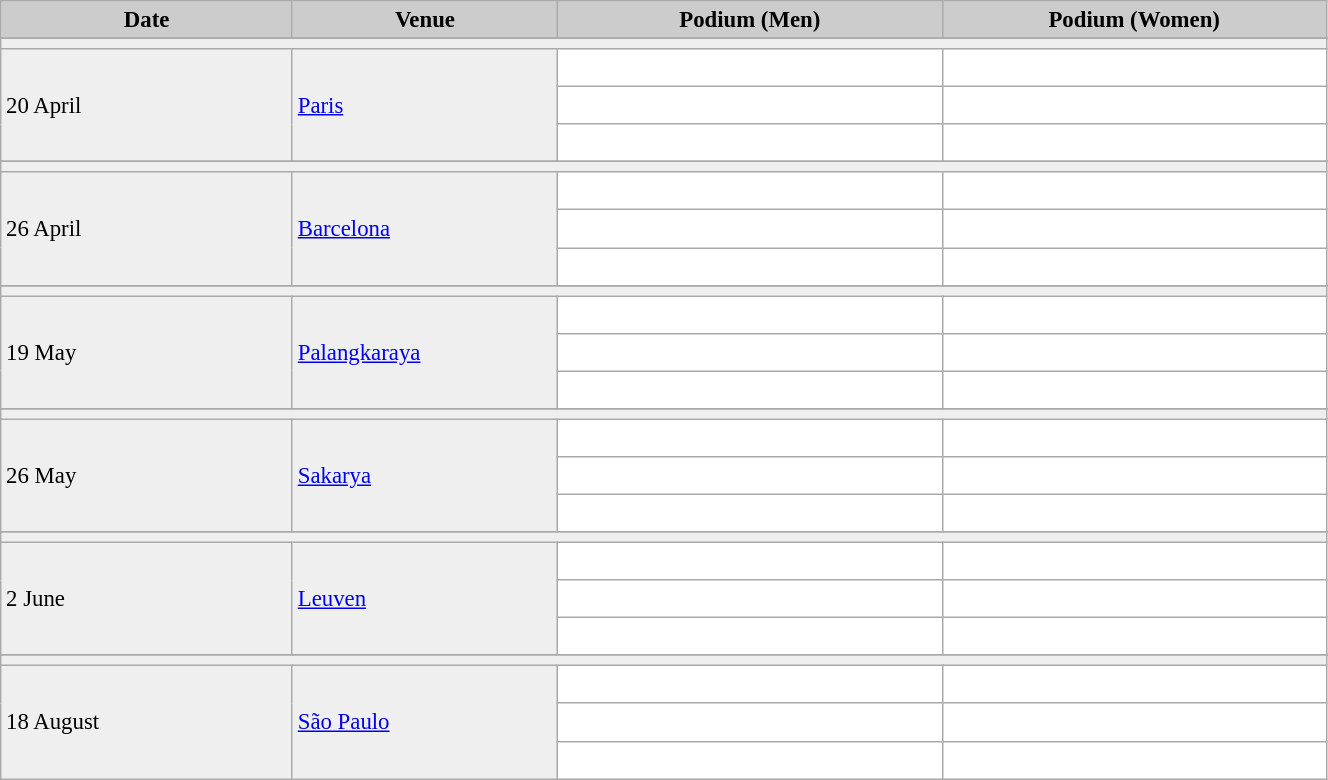<table class="wikitable" width=70% bgcolor="#f7f8ff" cellpadding="3" cellspacing="0" border="1" style="font-size: 95%; border: gray solid 1px; border-collapse: collapse;">
<tr bgcolor="#CCCCCC">
<td align="center"><strong>Date</strong></td>
<td width=20% align="center"><strong>Venue</strong></td>
<td width=29% align="center"><strong>Podium (Men)</strong></td>
<td width=29% align="center"><strong>Podium (Women)</strong></td>
</tr>
<tr>
</tr>
<tr bgcolor="#EFEFEF">
<td colspan=4></td>
</tr>
<tr bgcolor="#EFEFEF">
<td rowspan=3>20 April</td>
<td rowspan=3> <a href='#'>Paris</a></td>
<td bgcolor="#ffffff">   </td>
<td bgcolor="#ffffff">   </td>
</tr>
<tr>
<td bgcolor="#ffffff">   </td>
<td bgcolor="#ffffff">   </td>
</tr>
<tr>
<td bgcolor="#ffffff">   </td>
<td bgcolor="#ffffff">   </td>
</tr>
<tr>
</tr>
<tr bgcolor="#EFEFEF">
<td colspan=4></td>
</tr>
<tr bgcolor="#EFEFEF">
<td rowspan=3>26 April</td>
<td rowspan=3> <a href='#'>Barcelona</a></td>
<td bgcolor="#ffffff">   </td>
<td bgcolor="#ffffff">   </td>
</tr>
<tr>
<td bgcolor="#ffffff">   </td>
<td bgcolor="#ffffff">   </td>
</tr>
<tr>
<td bgcolor="#ffffff">   </td>
<td bgcolor="#ffffff">   </td>
</tr>
<tr>
</tr>
<tr bgcolor="#EFEFEF">
<td colspan=4></td>
</tr>
<tr bgcolor="#EFEFEF">
<td rowspan=3>19 May</td>
<td rowspan=3> <a href='#'>Palangkaraya</a></td>
<td bgcolor="#ffffff">   </td>
<td bgcolor="#ffffff">   </td>
</tr>
<tr>
<td bgcolor="#ffffff">   </td>
<td bgcolor="#ffffff">   </td>
</tr>
<tr>
<td bgcolor="#ffffff">   </td>
<td bgcolor="#ffffff">   </td>
</tr>
<tr>
</tr>
<tr bgcolor="#EFEFEF">
<td colspan=4></td>
</tr>
<tr bgcolor="#EFEFEF">
<td rowspan=3>26 May</td>
<td rowspan=3> <a href='#'>Sakarya</a></td>
<td bgcolor="#ffffff">   </td>
<td bgcolor="#ffffff">   </td>
</tr>
<tr>
<td bgcolor="#ffffff">   </td>
<td bgcolor="#ffffff">   </td>
</tr>
<tr>
<td bgcolor="#ffffff">   </td>
<td bgcolor="#ffffff">   </td>
</tr>
<tr>
</tr>
<tr bgcolor="#EFEFEF">
<td colspan=4></td>
</tr>
<tr bgcolor="#EFEFEF">
<td rowspan=3>2 June</td>
<td rowspan=3> <a href='#'>Leuven</a></td>
<td bgcolor="#ffffff">   </td>
<td bgcolor="#ffffff">   </td>
</tr>
<tr>
<td bgcolor="#ffffff">   </td>
<td bgcolor="#ffffff">   </td>
</tr>
<tr>
<td bgcolor="#ffffff">   </td>
<td bgcolor="#ffffff">   </td>
</tr>
<tr>
</tr>
<tr bgcolor="#EFEFEF">
<td colspan=4></td>
</tr>
<tr bgcolor="#EFEFEF">
<td rowspan=3>18 August</td>
<td rowspan=3> <a href='#'>São Paulo</a></td>
<td bgcolor="#ffffff">   </td>
<td bgcolor="#ffffff">   </td>
</tr>
<tr>
<td bgcolor="#ffffff">   </td>
<td bgcolor="#ffffff">   </td>
</tr>
<tr>
<td bgcolor="#ffffff">   </td>
<td bgcolor="#ffffff">   </td>
</tr>
</table>
